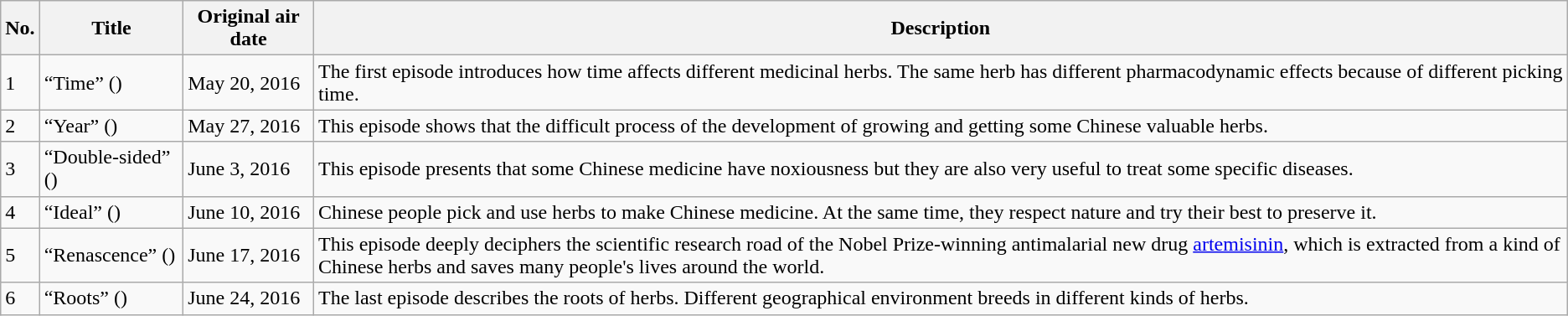<table class="wikitable">
<tr>
<th>No.</th>
<th>Title</th>
<th>Original air date</th>
<th>Description</th>
</tr>
<tr>
<td>1</td>
<td>“Time” ()</td>
<td>May 20, 2016</td>
<td>The first episode introduces how time affects different medicinal herbs. The same herb has different pharmacodynamic effects because of different picking time.</td>
</tr>
<tr>
<td>2</td>
<td>“Year” ()</td>
<td>May 27, 2016</td>
<td>This episode shows that the difficult process of the development of growing and getting some Chinese valuable herbs.</td>
</tr>
<tr>
<td>3</td>
<td>“Double-sided” ()</td>
<td>June 3, 2016</td>
<td>This episode presents that some Chinese medicine have noxiousness but they are also very useful to treat some specific diseases.</td>
</tr>
<tr>
<td>4</td>
<td>“Ideal” ()</td>
<td>June 10, 2016</td>
<td>Chinese people pick and use herbs to make Chinese medicine. At the same time, they respect nature and try their best to preserve it.</td>
</tr>
<tr>
<td>5</td>
<td>“Renascence” ()</td>
<td>June 17, 2016</td>
<td>This episode deeply deciphers the scientific research road of the Nobel Prize-winning antimalarial new drug <a href='#'>artemisinin</a>, which is extracted from a kind of Chinese herbs and saves many people's lives around the world.</td>
</tr>
<tr>
<td>6</td>
<td>“Roots” ()</td>
<td>June 24, 2016</td>
<td>The last episode describes the roots of herbs. Different geographical environment breeds in different kinds of herbs.</td>
</tr>
</table>
